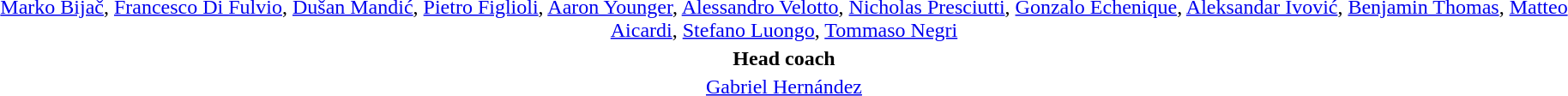<table style="text-align: center; margin-top: 2em; margin-left: auto; margin-right: auto">
<tr>
<td><a href='#'>Marko Bijač</a>, <a href='#'>Francesco Di Fulvio</a>, <a href='#'>Dušan Mandić</a>, <a href='#'>Pietro Figlioli</a>, <a href='#'>Aaron Younger</a>, <a href='#'>Alessandro Velotto</a>, <a href='#'>Nicholas Presciutti</a>, <a href='#'>Gonzalo Echenique</a>, <a href='#'>Aleksandar Ivović</a>, <a href='#'>Benjamin Thomas</a>, <a href='#'>Matteo Aicardi</a>, <a href='#'>Stefano Luongo</a>, <a href='#'>Tommaso Negri</a></td>
</tr>
<tr>
<td><strong>Head coach</strong></td>
</tr>
<tr>
<td><a href='#'>Gabriel Hernández</a></td>
</tr>
</table>
